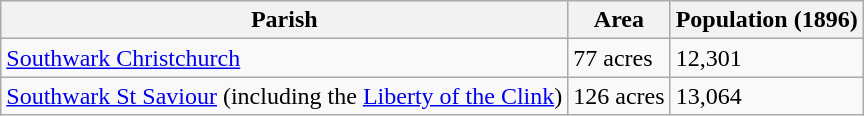<table class="wikitable">
<tr>
<th>Parish</th>
<th>Area</th>
<th>Population (1896)</th>
</tr>
<tr>
<td><a href='#'>Southwark Christchurch</a></td>
<td>77 acres</td>
<td>12,301</td>
</tr>
<tr>
<td><a href='#'>Southwark St Saviour</a> (including the <a href='#'>Liberty of the Clink</a>)</td>
<td>126 acres</td>
<td>13,064</td>
</tr>
</table>
